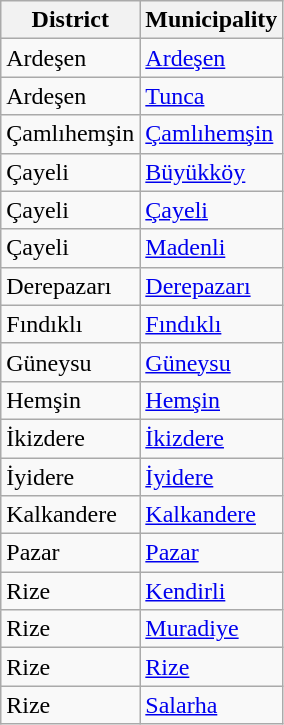<table class="sortable wikitable">
<tr>
<th>District</th>
<th>Municipality</th>
</tr>
<tr>
<td>Ardeşen</td>
<td><a href='#'>Ardeşen</a></td>
</tr>
<tr>
<td>Ardeşen</td>
<td><a href='#'>Tunca</a></td>
</tr>
<tr>
<td>Çamlıhemşin</td>
<td><a href='#'>Çamlıhemşin</a></td>
</tr>
<tr>
<td>Çayeli</td>
<td><a href='#'>Büyükköy</a></td>
</tr>
<tr>
<td>Çayeli</td>
<td><a href='#'>Çayeli</a></td>
</tr>
<tr>
<td>Çayeli</td>
<td><a href='#'>Madenli</a></td>
</tr>
<tr>
<td>Derepazarı</td>
<td><a href='#'>Derepazarı</a></td>
</tr>
<tr>
<td>Fındıklı</td>
<td><a href='#'>Fındıklı</a></td>
</tr>
<tr>
<td>Güneysu</td>
<td><a href='#'>Güneysu</a></td>
</tr>
<tr>
<td>Hemşin</td>
<td><a href='#'>Hemşin</a></td>
</tr>
<tr>
<td>İkizdere</td>
<td><a href='#'>İkizdere</a></td>
</tr>
<tr>
<td>İyidere</td>
<td><a href='#'>İyidere</a></td>
</tr>
<tr>
<td>Kalkandere</td>
<td><a href='#'>Kalkandere</a></td>
</tr>
<tr>
<td>Pazar</td>
<td><a href='#'>Pazar</a></td>
</tr>
<tr>
<td>Rize</td>
<td><a href='#'>Kendirli</a></td>
</tr>
<tr>
<td>Rize</td>
<td><a href='#'>Muradiye</a></td>
</tr>
<tr>
<td>Rize</td>
<td><a href='#'>Rize</a></td>
</tr>
<tr>
<td>Rize</td>
<td><a href='#'>Salarha</a></td>
</tr>
</table>
